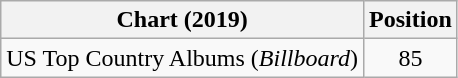<table class="wikitable">
<tr>
<th>Chart (2019)</th>
<th>Position</th>
</tr>
<tr>
<td>US Top Country Albums (<em>Billboard</em>)</td>
<td style="text-align:center;">85</td>
</tr>
</table>
